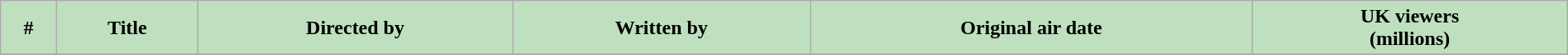<table class="wikitable plainrowheaders" width="100%" style="background:#FFFFFF;">
<tr>
<th style="background: #bfe0bf;">#</th>
<th style="background: #bfe0bf;">Title</th>
<th style="background: #bfe0bf;">Directed by</th>
<th style="background: #bfe0bf;">Written by</th>
<th style="background: #bfe0bf;">Original air date</th>
<th style="background: #bfe0bf;">UK viewers<br>(millions)</th>
</tr>
<tr>
</tr>
</table>
